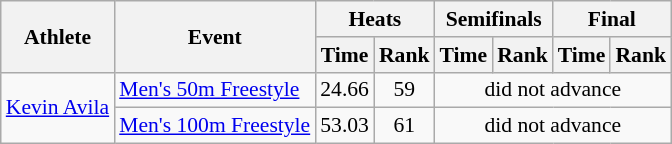<table class=wikitable style="font-size:90%">
<tr>
<th rowspan="2">Athlete</th>
<th rowspan="2">Event</th>
<th colspan="2">Heats</th>
<th colspan="2">Semifinals</th>
<th colspan="2">Final</th>
</tr>
<tr>
<th>Time</th>
<th>Rank</th>
<th>Time</th>
<th>Rank</th>
<th>Time</th>
<th>Rank</th>
</tr>
<tr>
<td rowspan="2"><a href='#'>Kevin Avila</a></td>
<td><a href='#'>Men's 50m Freestyle</a></td>
<td align=center>24.66</td>
<td align=center>59</td>
<td align=center colspan=4>did not advance</td>
</tr>
<tr>
<td><a href='#'>Men's 100m Freestyle</a></td>
<td align=center>53.03</td>
<td align=center>61</td>
<td align=center colspan=4>did not advance</td>
</tr>
</table>
